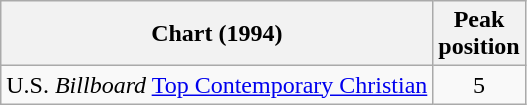<table class="wikitable sortable">
<tr>
<th>Chart (1994)</th>
<th>Peak<br>position</th>
</tr>
<tr>
<td>U.S. <em>Billboard</em> <a href='#'>Top Contemporary Christian</a></td>
<td align="center">5</td>
</tr>
</table>
